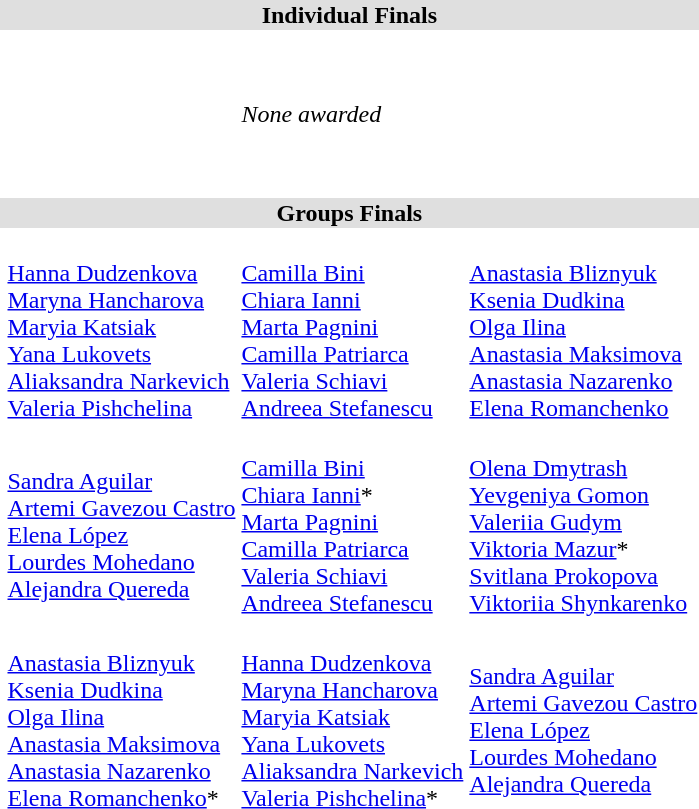<table>
<tr bgcolor="DFDFDF">
<td colspan="4" align="center"><strong>Individual Finals</strong></td>
</tr>
<tr>
<th scope=row style="text-align:left"><br></th>
<td></td>
<td></td>
<td></td>
</tr>
<tr>
<th scope=row style="text-align:left"><br></th>
<td></td>
<td></td>
<td></td>
</tr>
<tr>
<td rowspan="2"><br></td>
<td></td>
<td rowspan="2"><em>None awarded</em></td>
<td rowspan="2"></td>
</tr>
<tr>
<td></td>
</tr>
<tr>
<th scope=row style="text-align:left"><br></th>
<td></td>
<td></td>
<td></td>
</tr>
<tr>
<th scope=row style="text-align:left"><br></th>
<td></td>
<td></td>
<td></td>
</tr>
<tr bgcolor="DFDFDF">
<td colspan="4" align="center"><strong>Groups Finals</strong></td>
</tr>
<tr>
<th scope=row style="text-align:left"><br></th>
<td><br><a href='#'>Hanna Dudzenkova</a><br><a href='#'>Maryna Hancharova</a><br><a href='#'>Maryia Katsiak</a><br><a href='#'>Yana Lukovets</a><br><a href='#'>Aliaksandra Narkevich</a><br><a href='#'>Valeria Pishchelina</a></td>
<td><br><a href='#'>Camilla Bini</a><br><a href='#'>Chiara Ianni</a><br><a href='#'>Marta Pagnini</a><br><a href='#'>Camilla Patriarca</a><br><a href='#'>Valeria Schiavi</a><br><a href='#'>Andreea Stefanescu</a></td>
<td><br><a href='#'>Anastasia Bliznyuk</a><br><a href='#'>Ksenia Dudkina</a><br><a href='#'>Olga Ilina</a><br><a href='#'>Anastasia Maksimova</a><br><a href='#'>Anastasia Nazarenko</a><br><a href='#'>Elena Romanchenko</a></td>
</tr>
<tr>
<th scope=row style="text-align:left"><br></th>
<td><br><a href='#'>Sandra Aguilar</a><br><a href='#'>Artemi Gavezou Castro</a><br><a href='#'>Elena López</a><br><a href='#'>Lourdes Mohedano</a><br><a href='#'>Alejandra Quereda</a></td>
<td><br><a href='#'>Camilla Bini</a><br><a href='#'>Chiara Ianni</a>*<br><a href='#'>Marta Pagnini</a><br><a href='#'>Camilla Patriarca</a><br><a href='#'>Valeria Schiavi</a><br><a href='#'>Andreea Stefanescu</a></td>
<td><br><a href='#'>Olena Dmytrash</a><br><a href='#'>Yevgeniya Gomon</a><br><a href='#'>Valeriia Gudym</a><br><a href='#'>Viktoria Mazur</a>*<br><a href='#'>Svitlana Prokopova</a> <br><a href='#'>Viktoriia Shynkarenko</a></td>
</tr>
<tr>
<th scope=row style="text-align:left"><br></th>
<td><br><a href='#'>Anastasia Bliznyuk</a><br><a href='#'>Ksenia Dudkina</a><br><a href='#'>Olga Ilina</a><br><a href='#'>Anastasia Maksimova</a><br><a href='#'>Anastasia Nazarenko</a><br><a href='#'>Elena Romanchenko</a>*</td>
<td><br><a href='#'>Hanna Dudzenkova</a><br><a href='#'>Maryna Hancharova</a><br><a href='#'>Maryia Katsiak</a><br><a href='#'>Yana Lukovets</a><br><a href='#'>Aliaksandra Narkevich</a><br><a href='#'>Valeria Pishchelina</a>*</td>
<td><br><a href='#'>Sandra Aguilar</a><br><a href='#'>Artemi Gavezou Castro</a><br><a href='#'>Elena López</a><br><a href='#'>Lourdes Mohedano</a><br><a href='#'>Alejandra Quereda</a></td>
</tr>
</table>
